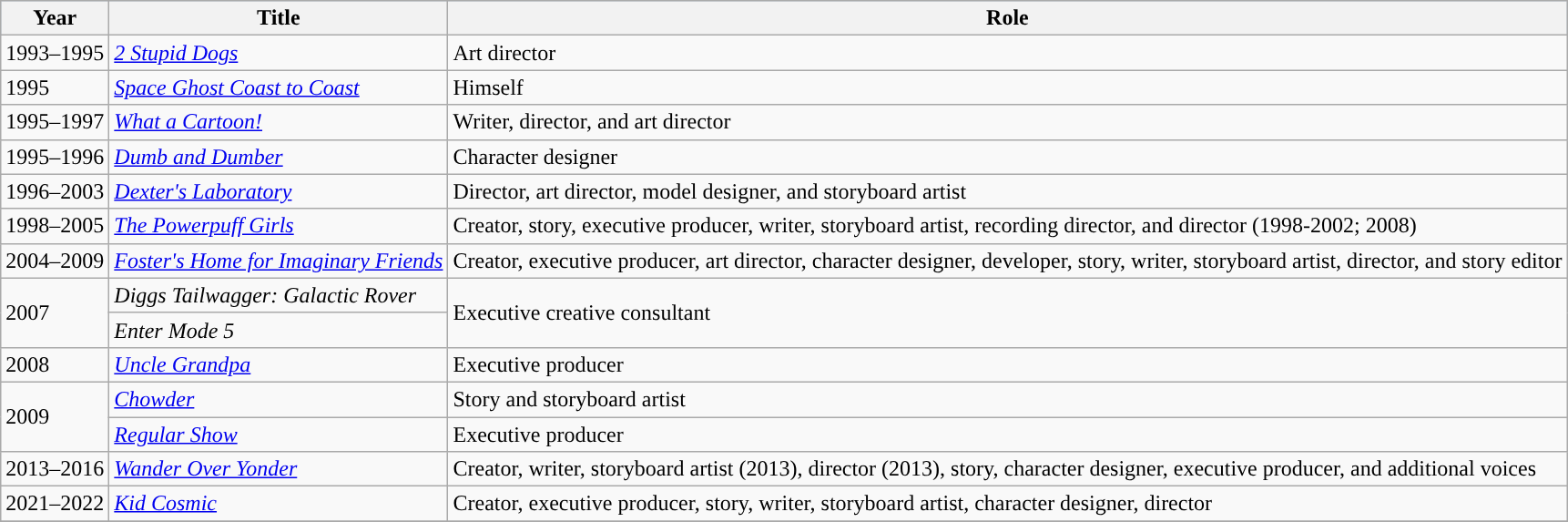<table class="wikitable">
<tr style="background:#b0c4de; text-align:center;">
<th>Year</th>
<th>Title</th>
<th>Role</th>
</tr>
<tr>
<td>1993–1995</td>
<td><em><a href='#'>2 Stupid Dogs</a></em></td>
<td>Art director</td>
</tr>
<tr>
<td>1995</td>
<td><em><a href='#'>Space Ghost Coast to Coast</a></em></td>
<td>Himself </td>
</tr>
<tr>
<td>1995–1997</td>
<td><em><a href='#'>What a Cartoon!</a></em></td>
<td>Writer, director, and art director</td>
</tr>
<tr>
<td>1995–1996</td>
<td><em><a href='#'>Dumb and Dumber</a></em></td>
<td>Character designer</td>
</tr>
<tr>
<td>1996–2003</td>
<td><em><a href='#'>Dexter's Laboratory</a></em></td>
<td>Director, art director, model designer, and storyboard artist</td>
</tr>
<tr>
<td>1998–2005</td>
<td><em><a href='#'>The Powerpuff Girls</a></em></td>
<td>Creator, story, executive producer, writer, storyboard artist, recording director, and director (1998-2002; 2008)</td>
</tr>
<tr>
<td>2004–2009</td>
<td><em><a href='#'>Foster's Home for Imaginary Friends</a></em></td>
<td>Creator, executive producer, art director, character designer, developer, story, writer, storyboard artist, director, and story editor</td>
</tr>
<tr>
<td rowspan="2">2007</td>
<td><em>Diggs Tailwagger: Galactic Rover</em></td>
<td rowspan="2">Executive creative consultant</td>
</tr>
<tr>
<td><em>Enter Mode 5</em></td>
</tr>
<tr>
<td>2008</td>
<td><em><a href='#'>Uncle Grandpa</a></em></td>
<td rowspan="1">Executive producer </td>
</tr>
<tr>
<td rowspan="2">2009</td>
<td><em><a href='#'>Chowder</a></em></td>
<td>Story and storyboard artist </td>
</tr>
<tr>
<td><em><a href='#'>Regular Show</a></em></td>
<td rowspan="1">Executive producer </td>
</tr>
<tr>
<td>2013–2016</td>
<td><em><a href='#'>Wander Over Yonder</a></em></td>
<td>Creator, writer, storyboard artist (2013), director (2013), story, character designer, executive producer, and additional voices</td>
</tr>
<tr>
<td>2021–2022</td>
<td><em><a href='#'>Kid Cosmic</a></em></td>
<td>Creator, executive producer, story, writer, storyboard artist, character designer, director</td>
</tr>
<tr>
</tr>
</table>
